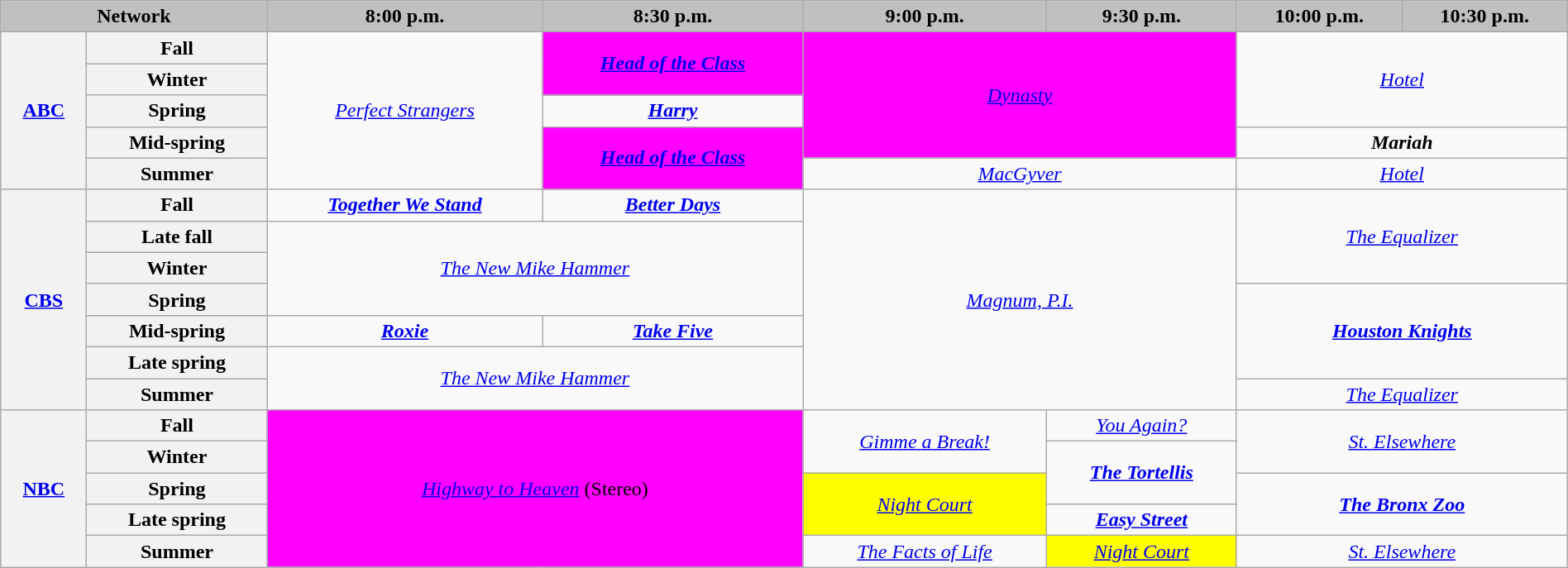<table class="wikitable" style="width:100%;margin-right:0;text-align:center">
<tr>
<th colspan="2" style="background-color:#C0C0C0;text-align:center">Network</th>
<th style="background-color:#C0C0C0;text-align:center">8:00 p.m.</th>
<th style="background-color:#C0C0C0;text-align:center">8:30 p.m.</th>
<th style="background-color:#C0C0C0;text-align:center">9:00 p.m.</th>
<th style="background-color:#C0C0C0;text-align:center">9:30 p.m.</th>
<th style="background-color:#C0C0C0;text-align:center">10:00 p.m.</th>
<th style="background-color:#C0C0C0;text-align:center">10:30 p.m.</th>
</tr>
<tr>
<th rowspan="5"><a href='#'>ABC</a></th>
<th>Fall</th>
<td rowspan="5"><em><a href='#'>Perfect Strangers</a></em></td>
<td rowspan="2" style="background:#FF00FF;"><strong><em><a href='#'>Head of the Class</a></em></strong> </td>
<td style="background:#FF00FF;" colspan="2" rowspan="4"><em><a href='#'>Dynasty</a></em> </td>
<td rowspan="3" colspan="2"><em><a href='#'>Hotel</a></em></td>
</tr>
<tr>
<th>Winter</th>
</tr>
<tr>
<th>Spring</th>
<td><strong><em><a href='#'>Harry</a></em></strong></td>
</tr>
<tr>
<th>Mid-spring</th>
<td rowspan="2" style="background:#FF00FF;"><strong><em><a href='#'>Head of the Class</a></em></strong> </td>
<td colspan="2"><strong><em>Mariah</em></strong></td>
</tr>
<tr>
<th>Summer</th>
<td colspan="2"><em><a href='#'>MacGyver</a></em></td>
<td colspan="2"><em><a href='#'>Hotel</a></em></td>
</tr>
<tr>
<th rowspan="7"><a href='#'>CBS</a></th>
<th>Fall</th>
<td><strong><em><a href='#'>Together We Stand</a></em></strong></td>
<td><strong><em><a href='#'>Better Days</a></em></strong></td>
<td colspan="2" rowspan="7"><em><a href='#'>Magnum, P.I.</a></em></td>
<td colspan="2" rowspan="3"><em><a href='#'>The Equalizer</a></em></td>
</tr>
<tr>
<th>Late fall</th>
<td rowspan="3" colspan="2"><em><a href='#'>The New Mike Hammer</a></em></td>
</tr>
<tr>
<th>Winter</th>
</tr>
<tr>
<th>Spring</th>
<td rowspan="3" colspan="2"><strong><em><a href='#'>Houston Knights</a></em></strong></td>
</tr>
<tr>
<th>Mid-spring</th>
<td><strong><em><a href='#'>Roxie</a></em></strong></td>
<td><strong><em><a href='#'>Take Five</a></em></strong></td>
</tr>
<tr>
<th>Late spring</th>
<td rowspan="2" colspan="2"><em><a href='#'>The New Mike Hammer</a></em></td>
</tr>
<tr>
<th>Summer</th>
<td colspan="2"><em><a href='#'>The Equalizer</a></em></td>
</tr>
<tr>
<th rowspan="5"><a href='#'>NBC</a></th>
<th>Fall</th>
<td style="background:#FF00FF;" rowspan="5" colspan="2"><em><a href='#'>Highway to Heaven</a></em> (Stereo) </td>
<td rowspan="2"><em><a href='#'>Gimme a Break!</a></em></td>
<td><em><a href='#'>You Again?</a></em></td>
<td rowspan="2" colspan="2"><em><a href='#'>St. Elsewhere</a></em></td>
</tr>
<tr>
<th>Winter</th>
<td rowspan="2"><strong><em><a href='#'>The Tortellis</a></em></strong></td>
</tr>
<tr>
<th>Spring</th>
<td style="background:#FFFF00;" rowspan="2"><em><a href='#'>Night Court</a></em> </td>
<td rowspan="2" colspan="2"><strong><em><a href='#'>The Bronx Zoo</a></em></strong></td>
</tr>
<tr>
<th>Late spring</th>
<td><strong><em><a href='#'>Easy Street</a></em></strong></td>
</tr>
<tr>
<th>Summer</th>
<td><em><a href='#'>The Facts of Life</a></em></td>
<td style="background:#FFFF00;"><em><a href='#'>Night Court</a></em> </td>
<td colspan="2"><em><a href='#'>St. Elsewhere</a></em></td>
</tr>
</table>
